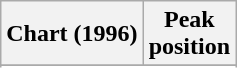<table class="wikitable sortable plainrowheaders" style="text-align:center">
<tr>
<th scope="col">Chart (1996)</th>
<th scope="col">Peak<br>position</th>
</tr>
<tr>
</tr>
<tr>
</tr>
<tr>
</tr>
</table>
